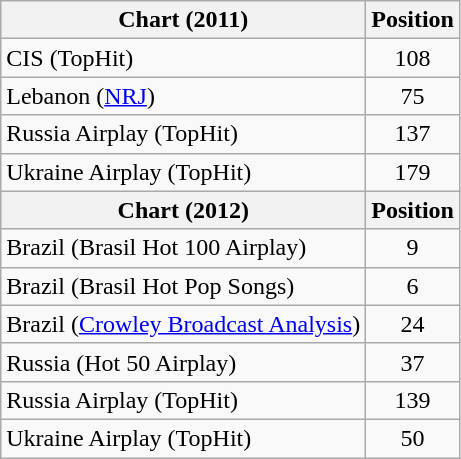<table class="wikitable sortable">
<tr>
<th scope="col">Chart (2011)</th>
<th scope="col">Position</th>
</tr>
<tr>
<td>CIS (TopHit)</td>
<td style="text-align:center;">108</td>
</tr>
<tr>
<td>Lebanon (<a href='#'>NRJ</a>)</td>
<td style="text-align:center;">75</td>
</tr>
<tr>
<td>Russia Airplay (TopHit)</td>
<td style="text-align:center;">137</td>
</tr>
<tr>
<td>Ukraine Airplay (TopHit)</td>
<td style="text-align:center;">179</td>
</tr>
<tr>
<th scope="col">Chart (2012)</th>
<th scope="col">Position</th>
</tr>
<tr>
<td>Brazil (Brasil Hot 100 Airplay)</td>
<td style="text-align:center;">9</td>
</tr>
<tr>
<td>Brazil (Brasil Hot Pop Songs)</td>
<td style="text-align:center;">6</td>
</tr>
<tr>
<td>Brazil (<a href='#'>Crowley Broadcast Analysis</a>)</td>
<td style="text-align:center;">24</td>
</tr>
<tr>
<td>Russia (Hot 50 Airplay)</td>
<td style="text-align:center;">37</td>
</tr>
<tr>
<td>Russia Airplay (TopHit)</td>
<td style="text-align:center;">139</td>
</tr>
<tr>
<td>Ukraine Airplay (TopHit)</td>
<td style="text-align:center;">50</td>
</tr>
</table>
